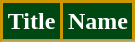<table class="wikitable sortable">
<tr>
<th style="background:#004812; color:#FFFFFF; border:2px solid #CB9700;" scope="col">Title</th>
<th style="background:#004812; color:#FFFFFF; border:2px solid #CB9700;" scope="col">Name</th>
</tr>
<tr>
</tr>
</table>
